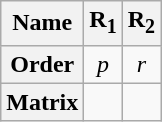<table class=wikitable>
<tr>
<th>Name</th>
<th>R<sub>1</sub><br></th>
<th>R<sub>2</sub><br></th>
</tr>
<tr align=center>
<th>Order</th>
<td><em>p</em></td>
<td><em>r</em></td>
</tr>
<tr>
<th>Matrix</th>
<td><br></td>
<td><br></td>
</tr>
</table>
